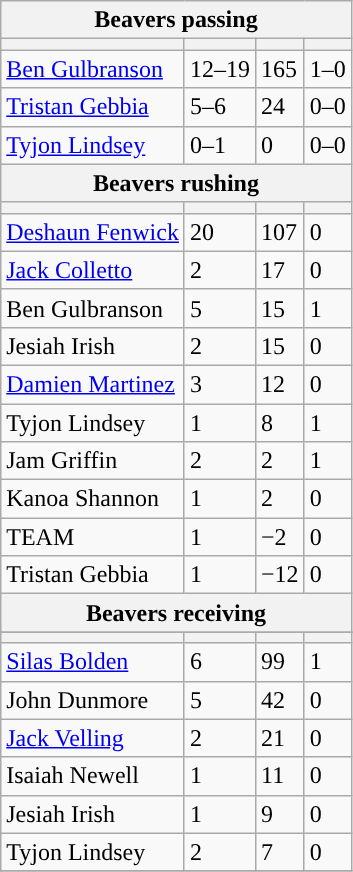<table class="wikitable plainrowheaders">
<tr>
<th colspan="6">Beavers passing</th>
</tr>
<tr>
<th scope="col"></th>
<th scope="col"></th>
<th scope="col"></th>
<th scope="col"></th>
</tr>
<tr>
<td><a href='#'>Ben Gulbranson</a></td>
<td>12–19</td>
<td>165</td>
<td>1–0</td>
</tr>
<tr>
<td><a href='#'>Tristan Gebbia</a></td>
<td>5–6</td>
<td>24</td>
<td>0–0</td>
</tr>
<tr>
<td><a href='#'>Tyjon Lindsey</a></td>
<td>0–1</td>
<td>0</td>
<td>0–0</td>
</tr>
<tr>
<th colspan="6">Beavers rushing</th>
</tr>
<tr>
<th scope="col"></th>
<th scope="col"></th>
<th scope="col"></th>
<th scope="col"></th>
</tr>
<tr>
<td><a href='#'>Deshaun Fenwick</a></td>
<td>20</td>
<td>107</td>
<td>0</td>
</tr>
<tr>
<td><a href='#'>Jack Colletto</a></td>
<td>2</td>
<td>17</td>
<td>0</td>
</tr>
<tr>
<td>Ben Gulbranson</td>
<td>5</td>
<td>15</td>
<td>1</td>
</tr>
<tr>
<td>Jesiah Irish</td>
<td>2</td>
<td>15</td>
<td>0</td>
</tr>
<tr>
<td><a href='#'>Damien Martinez</a></td>
<td>3</td>
<td>12</td>
<td>0</td>
</tr>
<tr>
<td>Tyjon Lindsey</td>
<td>1</td>
<td>8</td>
<td>1</td>
</tr>
<tr>
<td>Jam Griffin</td>
<td>2</td>
<td>2</td>
<td>1</td>
</tr>
<tr>
<td>Kanoa Shannon</td>
<td>1</td>
<td>2</td>
<td>0</td>
</tr>
<tr>
<td>TEAM</td>
<td>1</td>
<td>−2</td>
<td>0</td>
</tr>
<tr>
<td>Tristan Gebbia</td>
<td>1</td>
<td>−12</td>
<td>0</td>
</tr>
<tr>
<th colspan="6">Beavers receiving</th>
</tr>
<tr>
</tr>
<tr>
<th scope="col"></th>
<th scope="col"></th>
<th scope="col"></th>
<th scope="col"></th>
</tr>
<tr>
<td><a href='#'>Silas Bolden</a></td>
<td>6</td>
<td>99</td>
<td>1</td>
</tr>
<tr>
<td>John Dunmore</td>
<td>5</td>
<td>42</td>
<td>0</td>
</tr>
<tr>
<td><a href='#'>Jack Velling</a></td>
<td>2</td>
<td>21</td>
<td>0</td>
</tr>
<tr>
<td>Isaiah Newell</td>
<td>1</td>
<td>11</td>
<td>0</td>
</tr>
<tr>
<td>Jesiah Irish</td>
<td>1</td>
<td>9</td>
<td>0</td>
</tr>
<tr>
<td>Tyjon Lindsey</td>
<td>2</td>
<td>7</td>
<td>0</td>
</tr>
<tr>
</tr>
</table>
